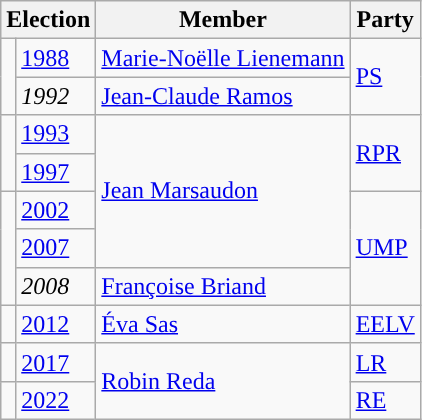<table class="wikitable">
<tr>
<th colspan="2">Election</th>
<th>Member</th>
<th>Party</th>
</tr>
<tr>
<td rowspan="2" style="color:inherit;background-color: "></td>
<td><a href='#'>1988</a></td>
<td><a href='#'>Marie-Noëlle Lienemann</a></td>
<td rowspan="2"><a href='#'>PS</a></td>
</tr>
<tr>
<td><em>1992</em></td>
<td><a href='#'>Jean-Claude Ramos</a></td>
</tr>
<tr>
<td rowspan="2" style="color:inherit;background-color: "></td>
<td><a href='#'>1993</a></td>
<td rowspan="4"><a href='#'>Jean Marsaudon</a></td>
<td rowspan="2"><a href='#'>RPR</a></td>
</tr>
<tr>
<td><a href='#'>1997</a></td>
</tr>
<tr>
<td rowspan="3" style="color:inherit;background-color: "></td>
<td><a href='#'>2002</a></td>
<td rowspan="3"><a href='#'>UMP</a></td>
</tr>
<tr>
<td><a href='#'>2007</a></td>
</tr>
<tr>
<td><em>2008</em></td>
<td><a href='#'>Françoise Briand</a></td>
</tr>
<tr>
<td style="color:inherit;background-color: "></td>
<td><a href='#'>2012</a></td>
<td><a href='#'>Éva Sas</a></td>
<td><a href='#'>EELV</a></td>
</tr>
<tr>
<td style="color:inherit;background-color: "></td>
<td><a href='#'>2017</a></td>
<td rowspan="2"><a href='#'>Robin Reda</a></td>
<td><a href='#'>LR</a></td>
</tr>
<tr>
<td style="color:inherit;background-color: "></td>
<td><a href='#'>2022</a></td>
<td><a href='#'>RE</a></td>
</tr>
</table>
